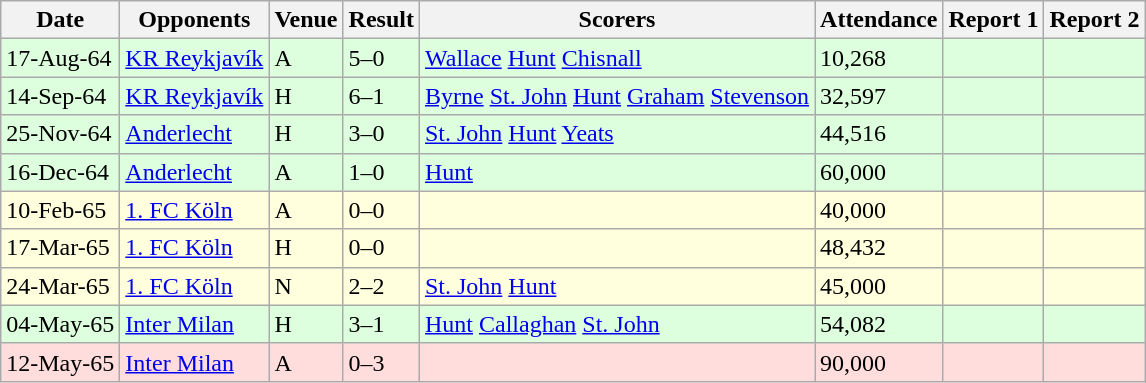<table class=wikitable>
<tr>
<th>Date</th>
<th>Opponents</th>
<th>Venue</th>
<th>Result</th>
<th>Scorers</th>
<th>Attendance</th>
<th>Report 1</th>
<th>Report 2</th>
</tr>
<tr bgcolor="#ddffdd">
<td>17-Aug-64</td>
<td><a href='#'>KR Reykjavík</a></td>
<td>A</td>
<td>5–0</td>
<td><a href='#'>Wallace</a>  <a href='#'>Hunt</a>  <a href='#'>Chisnall</a> </td>
<td>10,268</td>
<td></td>
<td></td>
</tr>
<tr bgcolor="#ddffdd">
<td>14-Sep-64</td>
<td><a href='#'>KR Reykjavík</a></td>
<td>H</td>
<td>6–1</td>
<td><a href='#'>Byrne</a>  <a href='#'>St. John</a>  <a href='#'>Hunt</a>  <a href='#'>Graham</a>  <a href='#'>Stevenson</a> </td>
<td>32,597</td>
<td></td>
<td></td>
</tr>
<tr bgcolor="#ddffdd">
<td>25-Nov-64</td>
<td><a href='#'>Anderlecht</a></td>
<td>H</td>
<td>3–0</td>
<td><a href='#'>St. John</a>  <a href='#'>Hunt</a>  <a href='#'>Yeats</a> </td>
<td>44,516</td>
<td></td>
<td></td>
</tr>
<tr bgcolor="#ddffdd">
<td>16-Dec-64</td>
<td><a href='#'>Anderlecht</a></td>
<td>A</td>
<td>1–0</td>
<td><a href='#'>Hunt</a> </td>
<td>60,000</td>
<td></td>
<td></td>
</tr>
<tr bgcolor="#ffffdd">
<td>10-Feb-65</td>
<td><a href='#'>1. FC Köln</a></td>
<td>A</td>
<td>0–0</td>
<td></td>
<td>40,000</td>
<td></td>
<td></td>
</tr>
<tr bgcolor="#ffffdd">
<td>17-Mar-65</td>
<td><a href='#'>1. FC Köln</a></td>
<td>H</td>
<td>0–0</td>
<td></td>
<td>48,432</td>
<td></td>
<td></td>
</tr>
<tr bgcolor="#ffffdd">
<td>24-Mar-65</td>
<td><a href='#'>1. FC Köln</a></td>
<td>N</td>
<td>2–2</td>
<td><a href='#'>St. John</a>  <a href='#'>Hunt</a> </td>
<td>45,000</td>
<td></td>
<td></td>
</tr>
<tr bgcolor="#ddffdd">
<td>04-May-65</td>
<td><a href='#'>Inter Milan</a></td>
<td>H</td>
<td>3–1</td>
<td><a href='#'>Hunt</a>  <a href='#'>Callaghan</a>  <a href='#'>St. John</a> </td>
<td>54,082</td>
<td></td>
<td></td>
</tr>
<tr bgcolor="#ffdddd">
<td>12-May-65</td>
<td><a href='#'>Inter Milan</a></td>
<td>A</td>
<td>0–3</td>
<td></td>
<td>90,000</td>
<td></td>
<td></td>
</tr>
</table>
